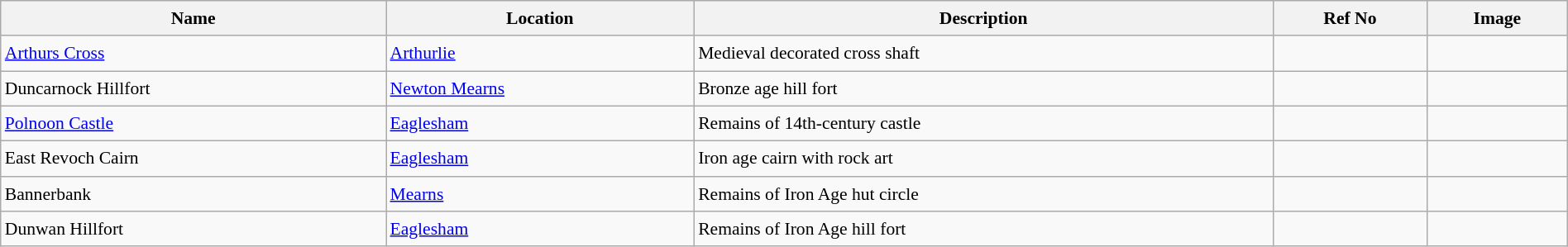<table class="wikitable sortable" style="font-size: 90%;width:100%;border:0px;text-align:left;line-height:150%;">
<tr>
<th>Name</th>
<th>Location</th>
<th class="unsortable">Description</th>
<th>Ref No</th>
<th class="unsortable">Image</th>
</tr>
<tr>
<td><a href='#'>Arthurs Cross</a></td>
<td><a href='#'>Arthurlie</a></td>
<td>Medieval decorated cross shaft</td>
<td></td>
<td></td>
</tr>
<tr>
<td>Duncarnock Hillfort</td>
<td><a href='#'>Newton Mearns</a></td>
<td>Bronze age hill fort</td>
<td></td>
<td></td>
</tr>
<tr>
<td><a href='#'>Polnoon Castle</a></td>
<td><a href='#'>Eaglesham</a></td>
<td>Remains of 14th-century castle</td>
<td></td>
<td></td>
</tr>
<tr>
<td>East Revoch Cairn</td>
<td><a href='#'>Eaglesham</a></td>
<td>Iron age cairn with rock art</td>
<td></td>
<td></td>
</tr>
<tr>
<td>Bannerbank</td>
<td><a href='#'>Mearns</a></td>
<td>Remains of Iron Age hut circle</td>
<td></td>
<td></td>
</tr>
<tr>
<td>Dunwan Hillfort</td>
<td><a href='#'>Eaglesham</a></td>
<td>Remains of Iron Age hill fort</td>
<td></td>
<td></td>
</tr>
</table>
